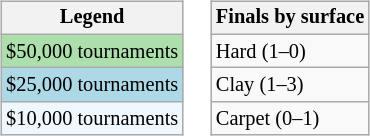<table>
<tr valign=top>
<td><br><table class="wikitable" style="font-size:85%">
<tr>
<th>Legend</th>
</tr>
<tr style="background:#addfad;">
<td>$50,000 tournaments</td>
</tr>
<tr style="background:lightblue;">
<td>$25,000 tournaments</td>
</tr>
<tr style="background:#f0f8ff;">
<td>$10,000 tournaments</td>
</tr>
</table>
</td>
<td><br><table class="wikitable" style="font-size:85%">
<tr>
<th>Finals by surface</th>
</tr>
<tr>
<td>Hard (1–0)</td>
</tr>
<tr>
<td>Clay (1–3)</td>
</tr>
<tr>
<td>Carpet (0–1)</td>
</tr>
</table>
</td>
</tr>
</table>
